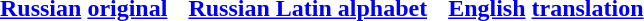<table cellpadding="6">
<tr>
<th><a href='#'>Russian</a> <a href='#'>original</a></th>
<th><a href='#'>Russian Latin alphabet</a></th>
<th><a href='#'>English</a> <a href='#'>translation</a></th>
</tr>
<tr style="vertical-align:top;white-space:nowrap;">
<td></td>
<td></td>
<td></td>
</tr>
</table>
